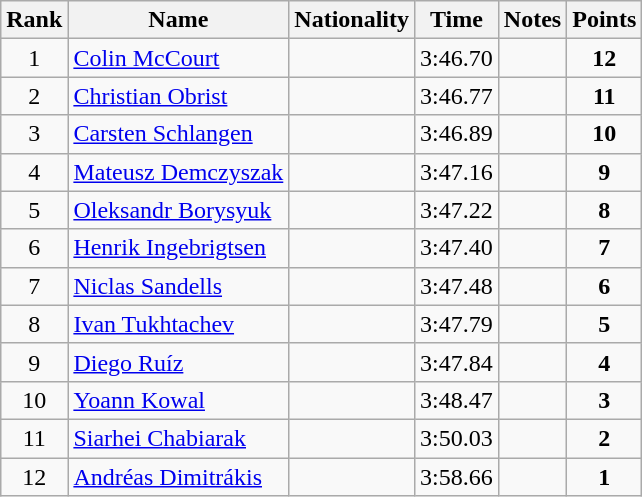<table class="wikitable sortable" style="text-align:center">
<tr>
<th>Rank</th>
<th>Name</th>
<th>Nationality</th>
<th>Time</th>
<th>Notes</th>
<th>Points</th>
</tr>
<tr>
<td>1</td>
<td align=left><a href='#'>Colin McCourt</a></td>
<td align=left></td>
<td>3:46.70</td>
<td></td>
<td><strong>12</strong></td>
</tr>
<tr>
<td>2</td>
<td align=left><a href='#'>Christian Obrist</a></td>
<td align=left></td>
<td>3:46.77</td>
<td></td>
<td><strong>11</strong></td>
</tr>
<tr>
<td>3</td>
<td align=left><a href='#'>Carsten Schlangen</a></td>
<td align=left></td>
<td>3:46.89</td>
<td></td>
<td><strong>10</strong></td>
</tr>
<tr>
<td>4</td>
<td align=left><a href='#'>Mateusz Demczyszak</a></td>
<td align=left></td>
<td>3:47.16</td>
<td></td>
<td><strong>9</strong></td>
</tr>
<tr>
<td>5</td>
<td align=left><a href='#'>Oleksandr Borysyuk</a></td>
<td align=left></td>
<td>3:47.22</td>
<td></td>
<td><strong>8</strong></td>
</tr>
<tr>
<td>6</td>
<td align=left><a href='#'>Henrik Ingebrigtsen</a></td>
<td align=left></td>
<td>3:47.40</td>
<td></td>
<td><strong>7</strong></td>
</tr>
<tr>
<td>7</td>
<td align=left><a href='#'>Niclas Sandells</a></td>
<td align=left></td>
<td>3:47.48</td>
<td></td>
<td><strong>6</strong></td>
</tr>
<tr>
<td>8</td>
<td align=left><a href='#'>Ivan Tukhtachev</a></td>
<td align=left></td>
<td>3:47.79</td>
<td></td>
<td><strong>5</strong></td>
</tr>
<tr>
<td>9</td>
<td align=left><a href='#'>Diego Ruíz</a></td>
<td align=left></td>
<td>3:47.84</td>
<td></td>
<td><strong>4</strong></td>
</tr>
<tr>
<td>10</td>
<td align=left><a href='#'>Yoann Kowal</a></td>
<td align=left></td>
<td>3:48.47</td>
<td></td>
<td><strong>3</strong></td>
</tr>
<tr>
<td>11</td>
<td align=left><a href='#'>Siarhei Chabiarak</a></td>
<td align=left></td>
<td>3:50.03</td>
<td></td>
<td><strong>2</strong></td>
</tr>
<tr>
<td>12</td>
<td align=left><a href='#'>Andréas Dimitrákis</a></td>
<td align=left></td>
<td>3:58.66</td>
<td></td>
<td><strong>1</strong></td>
</tr>
</table>
